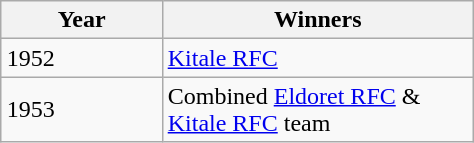<table style="width: 300; float: right" | class="wikitable sortable collapsible collapsed">
<tr style="text-align:center;">
<th scope="col" style="width:100px;">Year</th>
<th scope="col" style="width:200px;">Winners</th>
</tr>
<tr>
<td>1952</td>
<td><a href='#'>Kitale RFC</a></td>
</tr>
<tr>
<td>1953</td>
<td>Combined <a href='#'>Eldoret RFC</a> & <a href='#'>Kitale RFC</a> team</td>
</tr>
</table>
